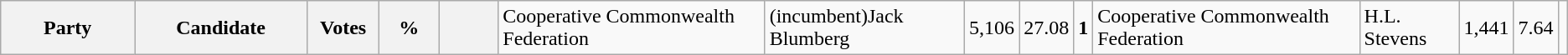<table class="wikitable">
<tr>
<th colspan="2" style="width: 130px">Party</th>
<th style="width: 130px">Candidate</th>
<th style="width: 50px">Votes</th>
<th style="width: 40px">%</th>
<th style="width: 40px"><br></th>
<td>Cooperative Commonwealth Federation</td>
<td>(incumbent)Jack Blumberg</td>
<td align="right">5,106</td>
<td align="right">27.08</td>
<td align="center"><strong>1</strong><br>



</td>
<td>Cooperative Commonwealth Federation</td>
<td>H.L. Stevens</td>
<td align="right">1,441</td>
<td align="right">7.64</td>
<td align="right"></td>
</tr>
</table>
